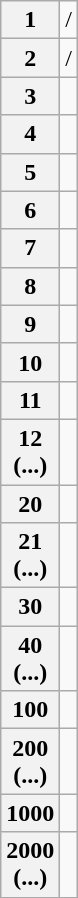<table class="wikitable">
<tr>
<th>1</th>
<td> / </td>
</tr>
<tr>
<th>2</th>
<td> / </td>
</tr>
<tr>
<th>3</th>
<td></td>
</tr>
<tr>
<th>4</th>
<td></td>
</tr>
<tr>
<th>5</th>
<td></td>
</tr>
<tr>
<th>6</th>
<td></td>
</tr>
<tr>
<th>7</th>
<td></td>
</tr>
<tr>
<th>8</th>
<td></td>
</tr>
<tr>
<th>9</th>
<td></td>
</tr>
<tr>
<th>10</th>
<td></td>
</tr>
<tr>
<th>11</th>
<td></td>
</tr>
<tr>
<th>12<br>(...)</th>
<td><br> </td>
</tr>
<tr>
<th>20</th>
<td></td>
</tr>
<tr>
<th>21<br>(...)</th>
<td><br> </td>
</tr>
<tr>
<th>30</th>
<td></td>
</tr>
<tr>
<th>40<br>(...)</th>
<td><br> </td>
</tr>
<tr>
<th>100</th>
<td></td>
</tr>
<tr>
<th>200<br>(...)</th>
<td><br> </td>
</tr>
<tr>
<th>1000</th>
<td></td>
</tr>
<tr>
<th>2000<br>(...)</th>
<td><br> </td>
</tr>
</table>
